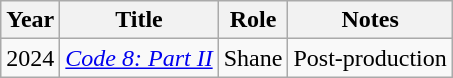<table class="wikitable sortable">
<tr>
<th>Year</th>
<th>Title</th>
<th>Role</th>
<th>Notes</th>
</tr>
<tr>
<td>2024</td>
<td><em><a href='#'>Code 8: Part II</a></em></td>
<td>Shane</td>
<td>Post-production</td>
</tr>
</table>
